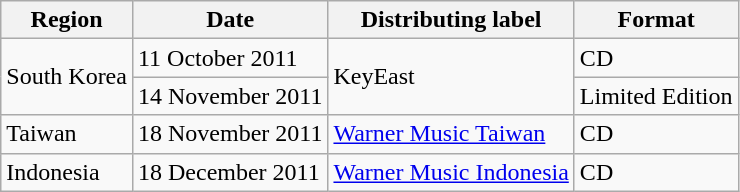<table class="wikitable">
<tr>
<th>Region</th>
<th>Date</th>
<th>Distributing label</th>
<th>Format</th>
</tr>
<tr>
<td rowspan=2>South Korea</td>
<td>11 October 2011</td>
<td rowspan=2>KeyEast</td>
<td>CD</td>
</tr>
<tr>
<td>14 November 2011</td>
<td>Limited Edition</td>
</tr>
<tr>
<td>Taiwan</td>
<td>18 November 2011</td>
<td><a href='#'>Warner Music Taiwan</a></td>
<td>CD</td>
</tr>
<tr>
<td>Indonesia</td>
<td>18 December 2011</td>
<td><a href='#'>Warner Music Indonesia</a></td>
<td>CD</td>
</tr>
</table>
